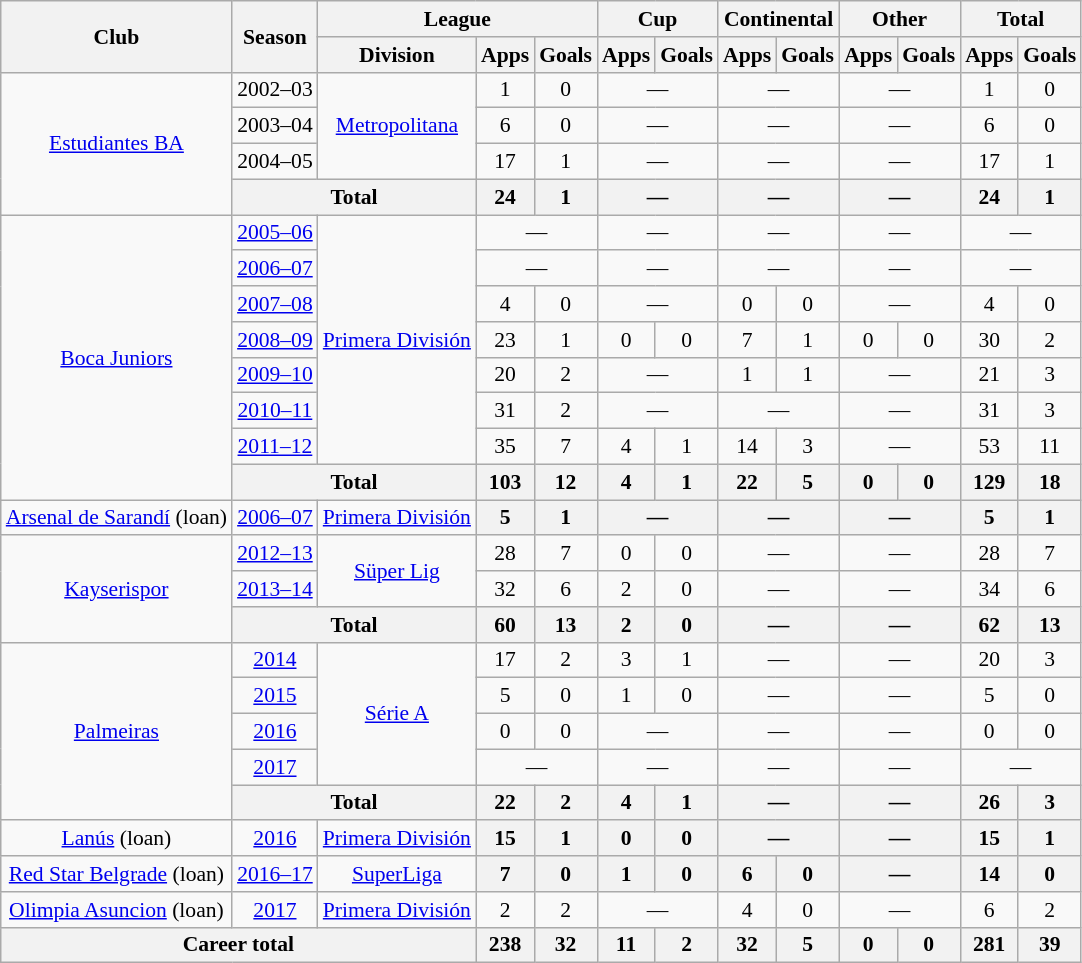<table class="wikitable" style="text-align: center;font-size:90%">
<tr>
<th rowspan="2">Club</th>
<th rowspan="2">Season</th>
<th colspan="3">League</th>
<th colspan="2">Cup</th>
<th colspan="2">Continental</th>
<th colspan="2">Other</th>
<th colspan="2">Total</th>
</tr>
<tr>
<th>Division</th>
<th>Apps</th>
<th>Goals</th>
<th>Apps</th>
<th>Goals</th>
<th>Apps</th>
<th>Goals</th>
<th>Apps</th>
<th>Goals</th>
<th>Apps</th>
<th>Goals</th>
</tr>
<tr>
<td rowspan="4" valign="center"><a href='#'>Estudiantes BA</a></td>
<td>2002–03</td>
<td rowspan=3><a href='#'>Metropolitana</a></td>
<td>1</td>
<td>0</td>
<td colspan="2">—</td>
<td colspan="2">—</td>
<td colspan="2">—</td>
<td>1</td>
<td>0</td>
</tr>
<tr>
<td>2003–04</td>
<td>6</td>
<td>0</td>
<td colspan="2">—</td>
<td colspan="2">—</td>
<td colspan="2">—</td>
<td>6</td>
<td>0</td>
</tr>
<tr>
<td>2004–05</td>
<td>17</td>
<td>1</td>
<td colspan="2">—</td>
<td colspan="2">—</td>
<td colspan="2">—</td>
<td>17</td>
<td>1</td>
</tr>
<tr>
<th colspan="2">Total</th>
<th>24</th>
<th>1</th>
<th colspan="2">—</th>
<th colspan="2">—</th>
<th colspan="2">—</th>
<th>24</th>
<th>1</th>
</tr>
<tr>
<td rowspan="8" valign="center"><a href='#'>Boca Juniors</a></td>
<td><a href='#'>2005–06</a></td>
<td rowspan=7><a href='#'>Primera División</a></td>
<td colspan="2">—</td>
<td colspan="2">—</td>
<td colspan="2">—</td>
<td colspan="2">—</td>
<td colspan="2">—</td>
</tr>
<tr>
<td><a href='#'>2006–07</a></td>
<td colspan="2">—</td>
<td colspan="2">—</td>
<td colspan="2">—</td>
<td colspan="2">—</td>
<td colspan="2">—</td>
</tr>
<tr>
<td><a href='#'>2007–08</a></td>
<td>4</td>
<td>0</td>
<td colspan="2">—</td>
<td>0</td>
<td>0</td>
<td colspan="2">—</td>
<td>4</td>
<td>0</td>
</tr>
<tr>
<td><a href='#'>2008–09</a></td>
<td>23</td>
<td>1</td>
<td>0</td>
<td>0</td>
<td>7</td>
<td>1</td>
<td>0</td>
<td>0</td>
<td>30</td>
<td>2</td>
</tr>
<tr>
<td><a href='#'>2009–10</a></td>
<td>20</td>
<td>2</td>
<td colspan="2">—</td>
<td>1</td>
<td>1</td>
<td colspan="2">—</td>
<td>21</td>
<td>3</td>
</tr>
<tr>
<td><a href='#'>2010–11</a></td>
<td>31</td>
<td>2</td>
<td colspan="2">—</td>
<td colspan="2">—</td>
<td colspan="2">—</td>
<td>31</td>
<td>3</td>
</tr>
<tr>
<td><a href='#'>2011–12</a></td>
<td>35</td>
<td>7</td>
<td>4</td>
<td>1</td>
<td>14</td>
<td>3</td>
<td colspan="2">—</td>
<td>53</td>
<td>11</td>
</tr>
<tr>
<th colspan="2">Total</th>
<th>103</th>
<th>12</th>
<th>4</th>
<th>1</th>
<th>22</th>
<th>5</th>
<th>0</th>
<th>0</th>
<th>129</th>
<th>18</th>
</tr>
<tr>
<td><a href='#'>Arsenal de Sarandí</a> (loan)</td>
<td><a href='#'>2006–07</a></td>
<td><a href='#'>Primera División</a></td>
<th>5</th>
<th>1</th>
<th colspan="2">—</th>
<th colspan="2">—</th>
<th colspan="2">—</th>
<th>5</th>
<th>1</th>
</tr>
<tr>
<td rowspan="3" valign="center"><a href='#'>Kayserispor</a></td>
<td><a href='#'>2012–13</a></td>
<td rowspan=2><a href='#'>Süper Lig</a></td>
<td>28</td>
<td>7</td>
<td>0</td>
<td>0</td>
<td colspan="2">—</td>
<td colspan="2">—</td>
<td>28</td>
<td>7</td>
</tr>
<tr>
<td><a href='#'>2013–14</a></td>
<td>32</td>
<td>6</td>
<td>2</td>
<td>0</td>
<td colspan="2">—</td>
<td colspan="2">—</td>
<td>34</td>
<td>6</td>
</tr>
<tr>
<th colspan="2">Total</th>
<th>60</th>
<th>13</th>
<th>2</th>
<th>0</th>
<th colspan="2">—</th>
<th colspan="2">—</th>
<th>62</th>
<th>13</th>
</tr>
<tr>
<td rowspan="5" valign="center"><a href='#'>Palmeiras</a></td>
<td><a href='#'>2014</a></td>
<td rowspan=4><a href='#'>Série A</a></td>
<td>17</td>
<td>2</td>
<td>3</td>
<td>1</td>
<td colspan="2">—</td>
<td colspan="2">—</td>
<td>20</td>
<td>3</td>
</tr>
<tr>
<td><a href='#'>2015</a></td>
<td>5</td>
<td>0</td>
<td>1</td>
<td>0</td>
<td colspan="2">—</td>
<td colspan="2">—</td>
<td>5</td>
<td>0</td>
</tr>
<tr>
<td><a href='#'>2016</a></td>
<td>0</td>
<td>0</td>
<td colspan="2">—</td>
<td colspan="2">—</td>
<td colspan="2">—</td>
<td>0</td>
<td>0</td>
</tr>
<tr>
<td><a href='#'>2017</a></td>
<td colspan="2">—</td>
<td colspan="2">—</td>
<td colspan="2">—</td>
<td colspan="2">—</td>
<td colspan="2">—</td>
</tr>
<tr>
<th colspan="2">Total</th>
<th>22</th>
<th>2</th>
<th>4</th>
<th>1</th>
<th colspan="2">—</th>
<th colspan="2">—</th>
<th>26</th>
<th>3</th>
</tr>
<tr>
<td><a href='#'>Lanús</a> (loan)</td>
<td><a href='#'>2016</a></td>
<td><a href='#'>Primera División</a></td>
<th>15</th>
<th>1</th>
<th>0</th>
<th>0</th>
<th colspan="2">—</th>
<th colspan="2">—</th>
<th>15</th>
<th>1</th>
</tr>
<tr>
<td><a href='#'>Red Star Belgrade</a> (loan)</td>
<td><a href='#'>2016–17</a></td>
<td><a href='#'>SuperLiga</a></td>
<th>7</th>
<th>0</th>
<th>1</th>
<th>0</th>
<th>6</th>
<th>0</th>
<th colspan="2">—</th>
<th>14</th>
<th>0</th>
</tr>
<tr>
<td><a href='#'>Olimpia Asuncion</a> (loan)</td>
<td><a href='#'>2017</a></td>
<td><a href='#'>Primera División</a></td>
<td>2</td>
<td>2</td>
<td colspan="2">—</td>
<td>4</td>
<td>0</td>
<td colspan="2">—</td>
<td>6</td>
<td>2</td>
</tr>
<tr>
<th colspan="3">Career total</th>
<th>238</th>
<th>32</th>
<th>11</th>
<th>2</th>
<th>32</th>
<th>5</th>
<th>0</th>
<th>0</th>
<th>281</th>
<th>39</th>
</tr>
</table>
